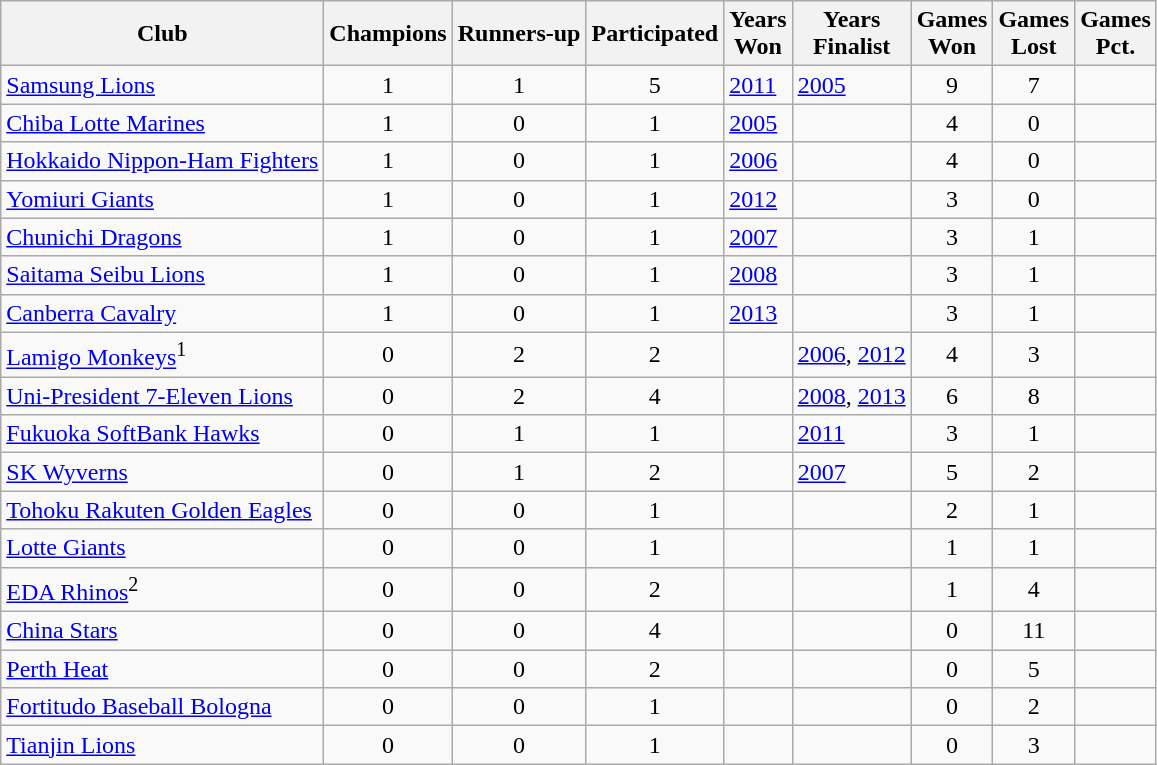<table class="wikitable sortable" style="text-align:center;">
<tr>
<th>Club</th>
<th>Champions</th>
<th>Runners-up</th>
<th>Participated</th>
<th>Years<br>Won</th>
<th>Years<br>Finalist</th>
<th>Games<br>Won</th>
<th>Games<br>Lost</th>
<th>Games<br>Pct.</th>
</tr>
<tr>
<td align=left> <a href='#'>Samsung Lions</a></td>
<td>1</td>
<td>1</td>
<td>5</td>
<td align=left><a href='#'>2011</a></td>
<td align=left><a href='#'>2005</a></td>
<td>9</td>
<td>7</td>
<td></td>
</tr>
<tr>
<td align=left> <a href='#'>Chiba Lotte Marines</a></td>
<td>1</td>
<td>0</td>
<td>1</td>
<td align=left><a href='#'>2005</a></td>
<td align=left></td>
<td>4</td>
<td>0</td>
<td></td>
</tr>
<tr>
<td align=left> <a href='#'>Hokkaido Nippon-Ham Fighters</a></td>
<td>1</td>
<td>0</td>
<td>1</td>
<td align=left><a href='#'>2006</a></td>
<td align=left></td>
<td>4</td>
<td>0</td>
<td></td>
</tr>
<tr>
<td align=left> <a href='#'>Yomiuri Giants</a></td>
<td>1</td>
<td>0</td>
<td>1</td>
<td align=left><a href='#'>2012</a></td>
<td align=left></td>
<td>3</td>
<td>0</td>
<td></td>
</tr>
<tr>
<td align=left> <a href='#'>Chunichi Dragons</a></td>
<td>1</td>
<td>0</td>
<td>1</td>
<td align=left><a href='#'>2007</a></td>
<td align=left></td>
<td>3</td>
<td>1</td>
<td></td>
</tr>
<tr>
<td align=left> <a href='#'>Saitama Seibu Lions</a></td>
<td>1</td>
<td>0</td>
<td>1</td>
<td align=left><a href='#'>2008</a></td>
<td align=left></td>
<td>3</td>
<td>1</td>
<td></td>
</tr>
<tr>
<td align=left> <a href='#'>Canberra Cavalry</a></td>
<td>1</td>
<td>0</td>
<td>1</td>
<td align=left><a href='#'>2013</a></td>
<td align=left></td>
<td>3</td>
<td>1</td>
<td></td>
</tr>
<tr>
<td align=left> <a href='#'>Lamigo Monkeys</a><sup>1</sup></td>
<td>0</td>
<td>2</td>
<td>2</td>
<td align=left></td>
<td align=left><a href='#'>2006</a>, <a href='#'>2012</a></td>
<td>4</td>
<td>3</td>
<td></td>
</tr>
<tr>
<td align=left> <a href='#'>Uni-President 7-Eleven Lions</a></td>
<td>0</td>
<td>2</td>
<td>4</td>
<td align=left></td>
<td align=left><a href='#'>2008</a>, <a href='#'>2013</a></td>
<td>6</td>
<td>8</td>
<td></td>
</tr>
<tr>
<td align=left> <a href='#'>Fukuoka SoftBank Hawks</a></td>
<td>0</td>
<td>1</td>
<td>1</td>
<td align=left></td>
<td align=left><a href='#'>2011</a></td>
<td>3</td>
<td>1</td>
<td></td>
</tr>
<tr>
<td align=left> <a href='#'>SK Wyverns</a></td>
<td>0</td>
<td>1</td>
<td>2</td>
<td align=left></td>
<td align=left><a href='#'>2007</a></td>
<td>5</td>
<td>2</td>
<td></td>
</tr>
<tr>
<td align=left> <a href='#'>Tohoku Rakuten Golden Eagles</a></td>
<td>0</td>
<td>0</td>
<td>1</td>
<td align=left></td>
<td align=left></td>
<td>2</td>
<td>1</td>
<td></td>
</tr>
<tr>
<td align=left> <a href='#'>Lotte Giants</a></td>
<td>0</td>
<td>0</td>
<td>1</td>
<td align=left></td>
<td align=left></td>
<td>1</td>
<td>1</td>
<td></td>
</tr>
<tr>
<td align=left> <a href='#'>EDA Rhinos</a><sup>2</sup></td>
<td>0</td>
<td>0</td>
<td>2</td>
<td align=left></td>
<td align=left></td>
<td>1</td>
<td>4</td>
<td></td>
</tr>
<tr>
<td align=left> <a href='#'>China Stars</a></td>
<td>0</td>
<td>0</td>
<td>4</td>
<td align=left></td>
<td align=left></td>
<td>0</td>
<td>11</td>
<td></td>
</tr>
<tr>
<td align=left> <a href='#'>Perth Heat</a></td>
<td>0</td>
<td>0</td>
<td>2</td>
<td align=left></td>
<td align=left></td>
<td>0</td>
<td>5</td>
<td></td>
</tr>
<tr>
<td align=left> <a href='#'>Fortitudo Baseball Bologna</a></td>
<td>0</td>
<td>0</td>
<td>1</td>
<td align=left></td>
<td align=left></td>
<td>0</td>
<td>2</td>
<td></td>
</tr>
<tr>
<td align=left> <a href='#'>Tianjin Lions</a></td>
<td>0</td>
<td>0</td>
<td>1</td>
<td align=left></td>
<td align=left></td>
<td>0</td>
<td>3</td>
<td></td>
</tr>
</table>
